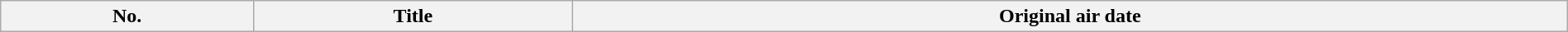<table class="wikitable plainrowheaders" style="width:100%; background:#fff;">
<tr>
<th style="background:#;">No.</th>
<th style="background:#;">Title</th>
<th style="background:#;">Original air date<br>
















</th>
</tr>
</table>
